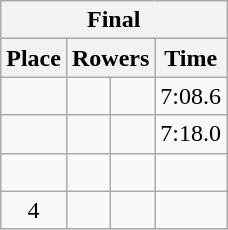<table class=wikitable style="text-align:center">
<tr>
<th colspan=4>Final</th>
</tr>
<tr>
<th>Place</th>
<th colspan=2>Rowers</th>
<th>Time</th>
</tr>
<tr>
<td></td>
<td align=left> <br> </td>
<td align=left> <br> </td>
<td>7:08.6</td>
</tr>
<tr>
<td></td>
<td align=left> <br> </td>
<td align=left> <br> </td>
<td>7:18.0</td>
</tr>
<tr>
<td></td>
<td align=left> <br> </td>
<td align=left> <br> </td>
<td></td>
</tr>
<tr>
<td>4</td>
<td align=left> <br> </td>
<td align=left> <br> </td>
<td></td>
</tr>
</table>
